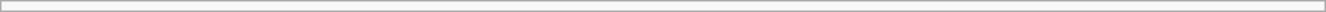<table class="wikitable" style="width:70%; margin:0 auto;">
<tr>
<td></td>
</tr>
</table>
